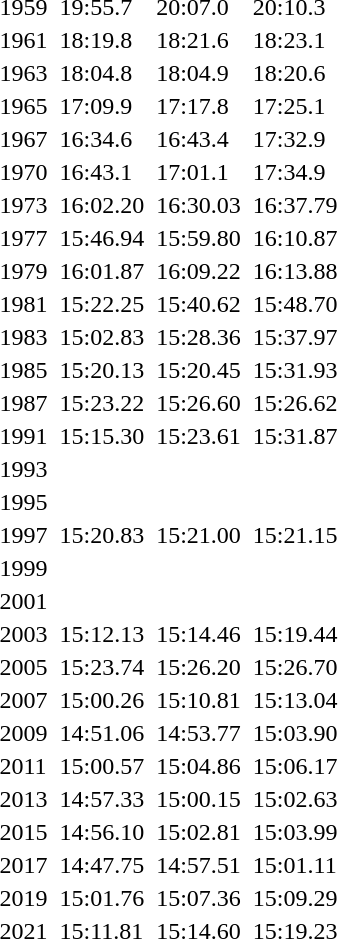<table>
<tr>
<td>1959</td>
<td></td>
<td>19:55.7</td>
<td></td>
<td>20:07.0</td>
<td></td>
<td>20:10.3</td>
</tr>
<tr>
<td>1961</td>
<td></td>
<td>18:19.8</td>
<td></td>
<td>18:21.6</td>
<td></td>
<td>18:23.1</td>
</tr>
<tr>
<td>1963</td>
<td></td>
<td>18:04.8</td>
<td></td>
<td>18:04.9</td>
<td></td>
<td>18:20.6</td>
</tr>
<tr>
<td>1965</td>
<td></td>
<td>17:09.9</td>
<td></td>
<td>17:17.8</td>
<td></td>
<td>17:25.1</td>
</tr>
<tr>
<td>1967</td>
<td></td>
<td>16:34.6</td>
<td></td>
<td>16:43.4</td>
<td></td>
<td>17:32.9</td>
</tr>
<tr>
<td>1970</td>
<td></td>
<td>16:43.1</td>
<td></td>
<td>17:01.1</td>
<td></td>
<td>17:34.9</td>
</tr>
<tr>
<td>1973</td>
<td></td>
<td>16:02.20</td>
<td></td>
<td>16:30.03</td>
<td></td>
<td>16:37.79</td>
</tr>
<tr>
<td>1977</td>
<td></td>
<td>15:46.94</td>
<td></td>
<td>15:59.80</td>
<td></td>
<td>16:10.87</td>
</tr>
<tr>
<td>1979</td>
<td></td>
<td>16:01.87</td>
<td></td>
<td>16:09.22</td>
<td></td>
<td>16:13.88</td>
</tr>
<tr>
<td>1981</td>
<td></td>
<td>15:22.25</td>
<td></td>
<td>15:40.62</td>
<td></td>
<td>15:48.70</td>
</tr>
<tr>
<td>1983</td>
<td></td>
<td>15:02.83</td>
<td></td>
<td>15:28.36</td>
<td></td>
<td>15:37.97</td>
</tr>
<tr>
<td>1985</td>
<td></td>
<td>15:20.13</td>
<td></td>
<td>15:20.45</td>
<td></td>
<td>15:31.93</td>
</tr>
<tr>
<td>1987</td>
<td></td>
<td>15:23.22</td>
<td></td>
<td>15:26.60</td>
<td></td>
<td>15:26.62</td>
</tr>
<tr>
<td>1991</td>
<td></td>
<td>15:15.30</td>
<td></td>
<td>15:23.61</td>
<td></td>
<td>15:31.87</td>
</tr>
<tr>
<td>1993</td>
<td></td>
<td></td>
<td></td>
<td></td>
<td></td>
<td></td>
</tr>
<tr>
<td>1995</td>
<td></td>
<td></td>
<td></td>
<td></td>
<td></td>
<td></td>
</tr>
<tr>
<td>1997</td>
<td></td>
<td>15:20.83</td>
<td></td>
<td>15:21.00</td>
<td></td>
<td>15:21.15</td>
</tr>
<tr>
<td>1999</td>
<td></td>
<td></td>
<td></td>
<td></td>
<td></td>
<td></td>
</tr>
<tr>
<td>2001</td>
<td></td>
<td></td>
<td></td>
<td></td>
<td></td>
<td></td>
</tr>
<tr>
<td>2003</td>
<td></td>
<td>15:12.13</td>
<td></td>
<td>15:14.46</td>
<td></td>
<td>15:19.44</td>
</tr>
<tr>
<td>2005</td>
<td></td>
<td>15:23.74</td>
<td></td>
<td>15:26.20</td>
<td></td>
<td>15:26.70</td>
</tr>
<tr>
<td>2007</td>
<td></td>
<td>15:00.26</td>
<td></td>
<td>15:10.81</td>
<td></td>
<td>15:13.04</td>
</tr>
<tr>
<td>2009</td>
<td></td>
<td>14:51.06</td>
<td></td>
<td>14:53.77</td>
<td></td>
<td>15:03.90</td>
</tr>
<tr>
<td>2011</td>
<td></td>
<td>15:00.57</td>
<td></td>
<td>15:04.86</td>
<td></td>
<td>15:06.17</td>
</tr>
<tr>
<td>2013</td>
<td></td>
<td>14:57.33</td>
<td></td>
<td>15:00.15</td>
<td></td>
<td>15:02.63</td>
</tr>
<tr>
<td>2015</td>
<td></td>
<td>14:56.10</td>
<td></td>
<td>15:02.81</td>
<td></td>
<td>15:03.99</td>
</tr>
<tr>
<td>2017</td>
<td></td>
<td>14:47.75</td>
<td></td>
<td>14:57.51</td>
<td></td>
<td>15:01.11</td>
</tr>
<tr>
<td>2019</td>
<td></td>
<td>15:01.76</td>
<td></td>
<td>15:07.36</td>
<td></td>
<td>15:09.29</td>
</tr>
<tr>
<td>2021</td>
<td></td>
<td>15:11.81</td>
<td></td>
<td>15:14.60</td>
<td></td>
<td>15:19.23</td>
</tr>
</table>
